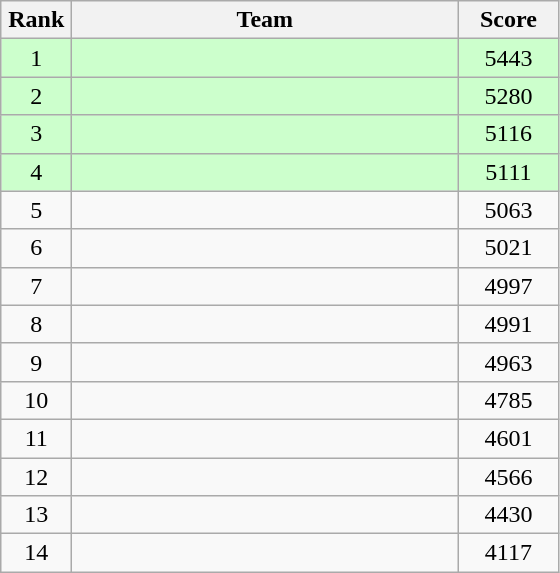<table class=wikitable style="text-align:center">
<tr>
<th width=40>Rank</th>
<th width=250>Team</th>
<th width=60>Score</th>
</tr>
<tr bgcolor="ccffcc">
<td>1</td>
<td align=left></td>
<td>5443</td>
</tr>
<tr bgcolor="ccffcc">
<td>2</td>
<td align=left></td>
<td>5280</td>
</tr>
<tr bgcolor="ccffcc">
<td>3</td>
<td align=left></td>
<td>5116</td>
</tr>
<tr bgcolor="ccffcc">
<td>4</td>
<td align=left></td>
<td>5111</td>
</tr>
<tr>
<td>5</td>
<td align=left></td>
<td>5063</td>
</tr>
<tr>
<td>6</td>
<td align=left></td>
<td>5021</td>
</tr>
<tr>
<td>7</td>
<td align=left></td>
<td>4997</td>
</tr>
<tr>
<td>8</td>
<td align=left></td>
<td>4991</td>
</tr>
<tr>
<td>9</td>
<td align=left></td>
<td>4963</td>
</tr>
<tr>
<td>10</td>
<td align=left></td>
<td>4785</td>
</tr>
<tr>
<td>11</td>
<td align=left></td>
<td>4601</td>
</tr>
<tr>
<td>12</td>
<td align=left></td>
<td>4566</td>
</tr>
<tr>
<td>13</td>
<td align=left></td>
<td>4430</td>
</tr>
<tr>
<td>14</td>
<td align=left></td>
<td>4117</td>
</tr>
</table>
